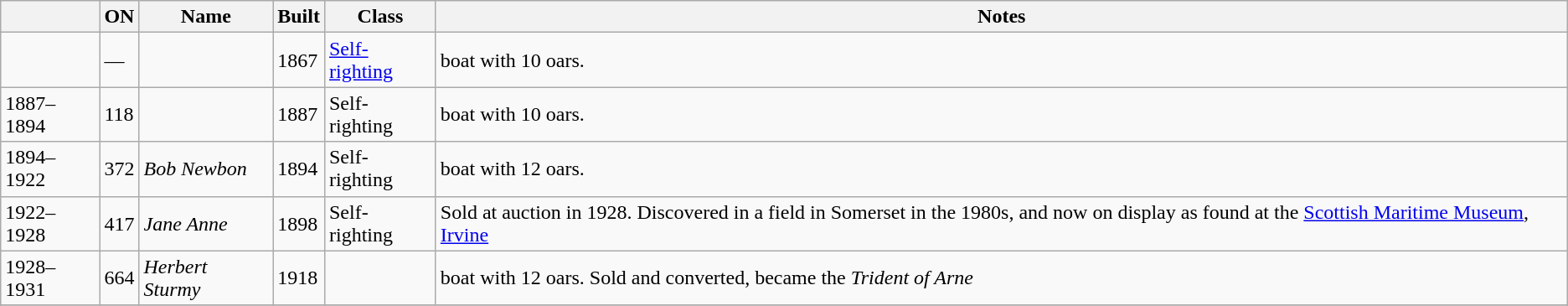<table class="wikitable sortable">
<tr>
<th></th>
<th>ON</th>
<th>Name</th>
<th>Built</th>
<th>Class</th>
<th class=unsortable>Notes</th>
</tr>
<tr>
<td></td>
<td>—</td>
<td><em></em></td>
<td>1867</td>
<td><a href='#'>Self-righting</a></td>
<td> boat with 10 oars.</td>
</tr>
<tr>
<td>1887–1894</td>
<td>118</td>
<td><em></em></td>
<td>1887</td>
<td>Self-righting</td>
<td> boat with 10 oars.</td>
</tr>
<tr>
<td>1894–1922</td>
<td>372</td>
<td><em>Bob Newbon</em></td>
<td>1894</td>
<td>Self-righting</td>
<td> boat with 12 oars.</td>
</tr>
<tr>
<td>1922–1928</td>
<td>417</td>
<td><em>Jane Anne</em></td>
<td>1898</td>
<td>Self-righting</td>
<td>Sold at auction in 1928. Discovered in a field in Somerset in the 1980s, and now on display as found at the <a href='#'>Scottish Maritime Museum</a>, <a href='#'>Irvine</a></td>
</tr>
<tr>
<td>1928–1931</td>
<td>664</td>
<td><em>Herbert Sturmy</em></td>
<td>1918</td>
<td></td>
<td> boat with 12 oars. Sold and converted, became the <em>Trident of Arne</em></td>
</tr>
<tr>
</tr>
</table>
